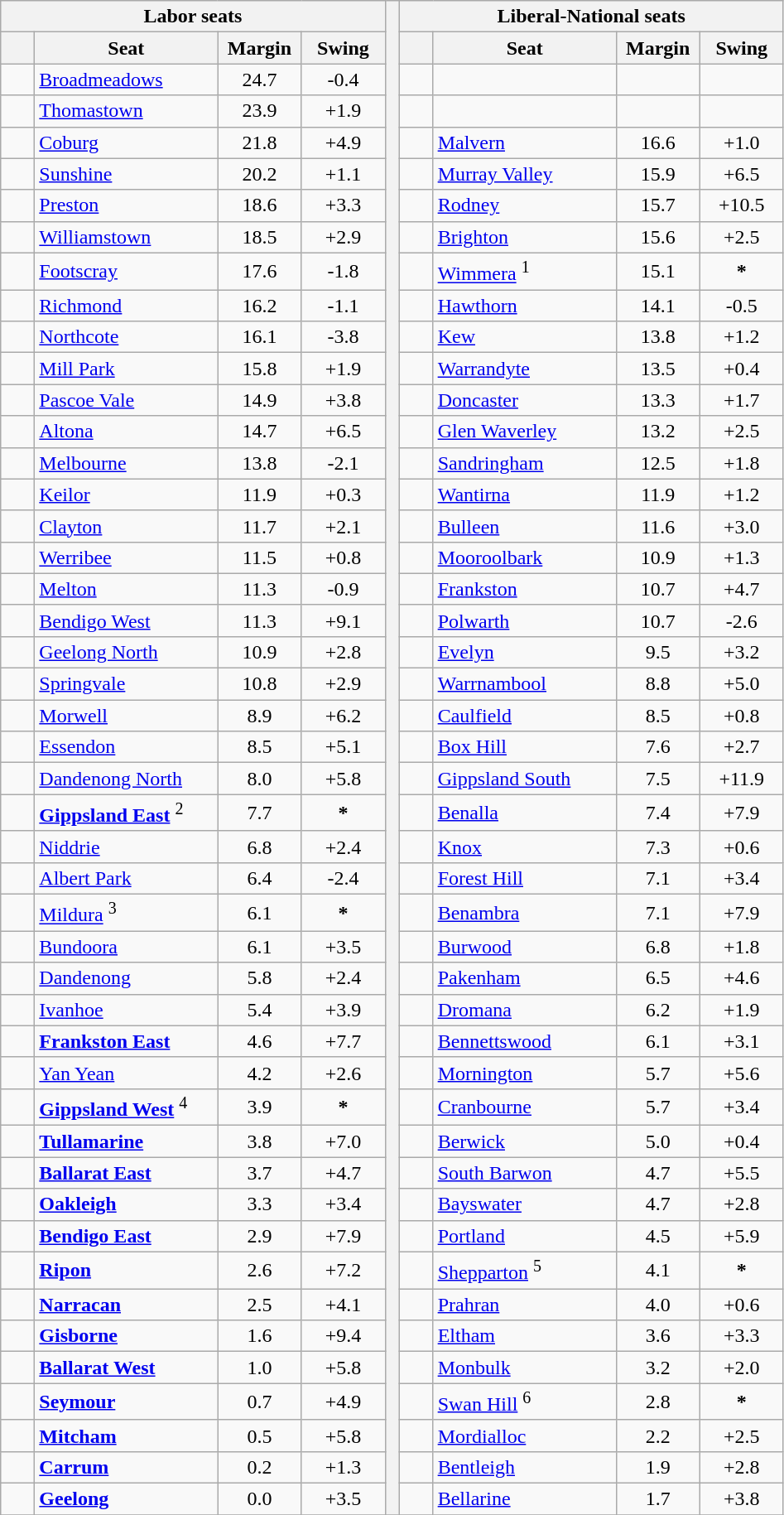<table class="wikitable">
<tr>
<th colspan="4" >Labor seats</th>
<th rowspan="47"> </th>
<th colspan="4" >Liberal-National seats</th>
</tr>
<tr>
<th style="width:20px"> </th>
<th style="width:140px">Seat</th>
<th style="width:60px">Margin</th>
<th style="width:60px">Swing</th>
<th style="width:20px"> </th>
<th style="width:140px">Seat</th>
<th style="width:60px">Margin</th>
<th style="width:60px">Swing</th>
</tr>
<tr>
<td> </td>
<td><a href='#'>Broadmeadows</a></td>
<td align=center>24.7</td>
<td align=center>-0.4</td>
<td align=center> </td>
<td align=center> </td>
<td align=center> </td>
<td align=center> </td>
</tr>
<tr>
<td> </td>
<td><a href='#'>Thomastown</a></td>
<td align=center>23.9</td>
<td align=center>+1.9</td>
<td align=center> </td>
<td align=center> </td>
<td align=center> </td>
<td align=center> </td>
</tr>
<tr>
<td> </td>
<td><a href='#'>Coburg</a></td>
<td align=center>21.8</td>
<td align=center>+4.9</td>
<td> </td>
<td><a href='#'>Malvern</a></td>
<td align=center>16.6</td>
<td align=center>+1.0</td>
</tr>
<tr>
<td> </td>
<td><a href='#'>Sunshine</a></td>
<td align=center>20.2</td>
<td align=center>+1.1</td>
<td> </td>
<td><a href='#'>Murray Valley</a></td>
<td align=center>15.9</td>
<td align=center>+6.5</td>
</tr>
<tr>
<td> </td>
<td><a href='#'>Preston</a></td>
<td align=center>18.6</td>
<td align=center>+3.3</td>
<td> </td>
<td><a href='#'>Rodney</a></td>
<td align=center>15.7</td>
<td align=center>+10.5</td>
</tr>
<tr>
<td> </td>
<td><a href='#'>Williamstown</a></td>
<td align=center>18.5</td>
<td align=center>+2.9</td>
<td> </td>
<td><a href='#'>Brighton</a></td>
<td align=center>15.6</td>
<td align=center>+2.5</td>
</tr>
<tr>
<td> </td>
<td><a href='#'>Footscray</a></td>
<td align=center>17.6</td>
<td align=center>-1.8</td>
<td> </td>
<td><a href='#'>Wimmera</a> <sup>1</sup></td>
<td align=center>15.1</td>
<td align=center><strong>*</strong></td>
</tr>
<tr>
<td> </td>
<td><a href='#'>Richmond</a></td>
<td align=center>16.2</td>
<td align=center>-1.1</td>
<td> </td>
<td><a href='#'>Hawthorn</a></td>
<td align=center>14.1</td>
<td align=center>-0.5</td>
</tr>
<tr>
<td> </td>
<td><a href='#'>Northcote</a></td>
<td align=center>16.1</td>
<td align=center>-3.8</td>
<td> </td>
<td><a href='#'>Kew</a></td>
<td align=center>13.8</td>
<td align=center>+1.2</td>
</tr>
<tr>
<td> </td>
<td><a href='#'>Mill Park</a></td>
<td align=center>15.8</td>
<td align=center>+1.9</td>
<td> </td>
<td><a href='#'>Warrandyte</a></td>
<td align=center>13.5</td>
<td align=center>+0.4</td>
</tr>
<tr>
<td> </td>
<td><a href='#'>Pascoe Vale</a></td>
<td align=center>14.9</td>
<td align=center>+3.8</td>
<td> </td>
<td><a href='#'>Doncaster</a></td>
<td align=center>13.3</td>
<td align=center>+1.7</td>
</tr>
<tr>
<td> </td>
<td><a href='#'>Altona</a></td>
<td align=center>14.7</td>
<td align=center>+6.5</td>
<td> </td>
<td><a href='#'>Glen Waverley</a></td>
<td align=center>13.2</td>
<td align=center>+2.5</td>
</tr>
<tr>
<td> </td>
<td><a href='#'>Melbourne</a></td>
<td align=center>13.8</td>
<td align=center>-2.1</td>
<td> </td>
<td><a href='#'>Sandringham</a></td>
<td align=center>12.5</td>
<td align=center>+1.8</td>
</tr>
<tr>
<td> </td>
<td><a href='#'>Keilor</a></td>
<td align=center>11.9</td>
<td align=center>+0.3</td>
<td> </td>
<td><a href='#'>Wantirna</a></td>
<td align=center>11.9</td>
<td align=center>+1.2</td>
</tr>
<tr>
<td> </td>
<td><a href='#'>Clayton</a></td>
<td align=center>11.7</td>
<td align=center>+2.1</td>
<td> </td>
<td><a href='#'>Bulleen</a></td>
<td align=center>11.6</td>
<td align=center>+3.0</td>
</tr>
<tr>
<td> </td>
<td><a href='#'>Werribee</a></td>
<td align=center>11.5</td>
<td align=center>+0.8</td>
<td> </td>
<td><a href='#'>Mooroolbark</a></td>
<td align=center>10.9</td>
<td align=center>+1.3</td>
</tr>
<tr>
<td> </td>
<td><a href='#'>Melton</a></td>
<td align=center>11.3</td>
<td align=center>-0.9</td>
<td> </td>
<td><a href='#'>Frankston</a></td>
<td align=center>10.7</td>
<td align=center>+4.7</td>
</tr>
<tr>
<td> </td>
<td><a href='#'>Bendigo West</a></td>
<td align=center>11.3</td>
<td align=center>+9.1</td>
<td> </td>
<td><a href='#'>Polwarth</a></td>
<td align=center>10.7</td>
<td align=center>-2.6</td>
</tr>
<tr>
<td> </td>
<td><a href='#'>Geelong North</a></td>
<td align=center>10.9</td>
<td align=center>+2.8</td>
<td> </td>
<td><a href='#'>Evelyn</a></td>
<td align=center>9.5</td>
<td align=center>+3.2</td>
</tr>
<tr>
<td> </td>
<td><a href='#'>Springvale</a></td>
<td align=center>10.8</td>
<td align=center>+2.9</td>
<td> </td>
<td><a href='#'>Warrnambool</a></td>
<td align=center>8.8</td>
<td align=center>+5.0</td>
</tr>
<tr>
<td> </td>
<td><a href='#'>Morwell</a></td>
<td align=center>8.9</td>
<td align=center>+6.2</td>
<td> </td>
<td><a href='#'>Caulfield</a></td>
<td align=center>8.5</td>
<td align=center>+0.8</td>
</tr>
<tr>
<td> </td>
<td><a href='#'>Essendon</a></td>
<td align=center>8.5</td>
<td align=center>+5.1</td>
<td> </td>
<td><a href='#'>Box Hill</a></td>
<td align=center>7.6</td>
<td align=center>+2.7</td>
</tr>
<tr>
<td> </td>
<td><a href='#'>Dandenong North</a></td>
<td align=center>8.0</td>
<td align=center>+5.8</td>
<td> </td>
<td><a href='#'>Gippsland South</a></td>
<td align=center>7.5</td>
<td align=center>+11.9</td>
</tr>
<tr>
<td> </td>
<td><strong><a href='#'>Gippsland East</a></strong> <sup>2</sup></td>
<td align=center>7.7</td>
<td align=center><strong>*</strong></td>
<td> </td>
<td><a href='#'>Benalla</a></td>
<td align=center>7.4</td>
<td align=center>+7.9</td>
</tr>
<tr>
<td> </td>
<td><a href='#'>Niddrie</a></td>
<td align=center>6.8</td>
<td align=center>+2.4</td>
<td> </td>
<td><a href='#'>Knox</a></td>
<td align=center>7.3</td>
<td align=center>+0.6</td>
</tr>
<tr>
<td> </td>
<td><a href='#'>Albert Park</a></td>
<td align=center>6.4</td>
<td align=center>-2.4</td>
<td> </td>
<td><a href='#'>Forest Hill</a></td>
<td align=center>7.1</td>
<td align=center>+3.4</td>
</tr>
<tr>
<td> </td>
<td><a href='#'>Mildura</a> <sup>3</sup></td>
<td align=center>6.1</td>
<td align=center><strong>*</strong></td>
<td> </td>
<td><a href='#'>Benambra</a></td>
<td align=center>7.1</td>
<td align=center>+7.9</td>
</tr>
<tr>
<td> </td>
<td><a href='#'>Bundoora</a></td>
<td align=center>6.1</td>
<td align=center>+3.5</td>
<td> </td>
<td><a href='#'>Burwood</a></td>
<td align=center>6.8</td>
<td align=center>+1.8</td>
</tr>
<tr>
<td> </td>
<td><a href='#'>Dandenong</a></td>
<td align=center>5.8</td>
<td align=center>+2.4</td>
<td> </td>
<td><a href='#'>Pakenham</a></td>
<td align=center>6.5</td>
<td align=center>+4.6</td>
</tr>
<tr>
<td> </td>
<td><a href='#'>Ivanhoe</a></td>
<td align=center>5.4</td>
<td align=center>+3.9</td>
<td> </td>
<td><a href='#'>Dromana</a></td>
<td align=center>6.2</td>
<td align=center>+1.9</td>
</tr>
<tr>
<td> </td>
<td><strong><a href='#'>Frankston East</a></strong></td>
<td align=center>4.6</td>
<td align=center>+7.7</td>
<td> </td>
<td><a href='#'>Bennettswood</a></td>
<td align=center>6.1</td>
<td align=center>+3.1</td>
</tr>
<tr>
<td> </td>
<td><a href='#'>Yan Yean</a></td>
<td align=center>4.2</td>
<td align=center>+2.6</td>
<td> </td>
<td><a href='#'>Mornington</a></td>
<td align=center>5.7</td>
<td align=center>+5.6</td>
</tr>
<tr>
<td> </td>
<td><strong><a href='#'>Gippsland West</a></strong> <sup>4</sup></td>
<td align=center>3.9</td>
<td align=center><strong>*</strong></td>
<td> </td>
<td><a href='#'>Cranbourne</a></td>
<td align=center>5.7</td>
<td align=center>+3.4</td>
</tr>
<tr>
<td> </td>
<td><strong><a href='#'>Tullamarine</a></strong></td>
<td align=center>3.8</td>
<td align=center>+7.0</td>
<td> </td>
<td><a href='#'>Berwick</a></td>
<td align=center>5.0</td>
<td align=center>+0.4</td>
</tr>
<tr>
<td> </td>
<td><strong><a href='#'>Ballarat East</a></strong></td>
<td align=center>3.7</td>
<td align=center>+4.7</td>
<td> </td>
<td><a href='#'>South Barwon</a></td>
<td align=center>4.7</td>
<td align=center>+5.5</td>
</tr>
<tr>
<td> </td>
<td><strong><a href='#'>Oakleigh</a></strong></td>
<td align=center>3.3</td>
<td align=center>+3.4</td>
<td> </td>
<td><a href='#'>Bayswater</a></td>
<td align=center>4.7</td>
<td align=center>+2.8</td>
</tr>
<tr>
<td> </td>
<td><strong><a href='#'>Bendigo East</a></strong></td>
<td align=center>2.9</td>
<td align=center>+7.9</td>
<td> </td>
<td><a href='#'>Portland</a></td>
<td align=center>4.5</td>
<td align=center>+5.9</td>
</tr>
<tr>
<td> </td>
<td><strong><a href='#'>Ripon</a></strong></td>
<td align=center>2.6</td>
<td align=center>+7.2</td>
<td> </td>
<td><a href='#'>Shepparton</a> <sup>5</sup></td>
<td align=center>4.1</td>
<td align=center><strong>*</strong></td>
</tr>
<tr>
<td> </td>
<td><strong><a href='#'>Narracan</a></strong></td>
<td align=center>2.5</td>
<td align=center>+4.1</td>
<td> </td>
<td><a href='#'>Prahran</a></td>
<td align=center>4.0</td>
<td align=center>+0.6</td>
</tr>
<tr>
<td> </td>
<td><strong><a href='#'>Gisborne</a></strong></td>
<td align=center>1.6</td>
<td align=center>+9.4</td>
<td> </td>
<td><a href='#'>Eltham</a></td>
<td align=center>3.6</td>
<td align=center>+3.3</td>
</tr>
<tr>
<td> </td>
<td><strong><a href='#'>Ballarat West</a></strong></td>
<td align=center>1.0</td>
<td align=center>+5.8</td>
<td> </td>
<td><a href='#'>Monbulk</a></td>
<td align=center>3.2</td>
<td align=center>+2.0</td>
</tr>
<tr>
<td> </td>
<td><strong><a href='#'>Seymour</a></strong></td>
<td align=center>0.7</td>
<td align=center>+4.9</td>
<td> </td>
<td><a href='#'>Swan Hill</a> <sup>6</sup></td>
<td align=center>2.8</td>
<td align=center><strong>*</strong></td>
</tr>
<tr>
<td> </td>
<td><strong><a href='#'>Mitcham</a></strong></td>
<td align=center>0.5</td>
<td align=center>+5.8</td>
<td> </td>
<td><a href='#'>Mordialloc</a></td>
<td align=center>2.2</td>
<td align=center>+2.5</td>
</tr>
<tr>
<td> </td>
<td><strong><a href='#'>Carrum</a></strong></td>
<td align=center>0.2</td>
<td align=center>+1.3</td>
<td> </td>
<td><a href='#'>Bentleigh</a></td>
<td align=center>1.9</td>
<td align=center>+2.8</td>
</tr>
<tr>
<td> </td>
<td><strong><a href='#'>Geelong</a></strong></td>
<td align=center>0.0</td>
<td align=center>+3.5</td>
<td> </td>
<td><a href='#'>Bellarine</a></td>
<td align=center>1.7</td>
<td align=center>+3.8</td>
</tr>
<tr>
</tr>
</table>
